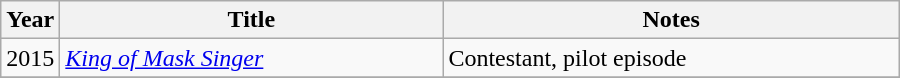<table class="wikitable" style="width:600px">
<tr>
<th width=10>Year</th>
<th>Title</th>
<th>Notes</th>
</tr>
<tr>
<td>2015</td>
<td><em><a href='#'>King of Mask Singer</a></em></td>
<td>Contestant, pilot episode</td>
</tr>
<tr>
</tr>
</table>
